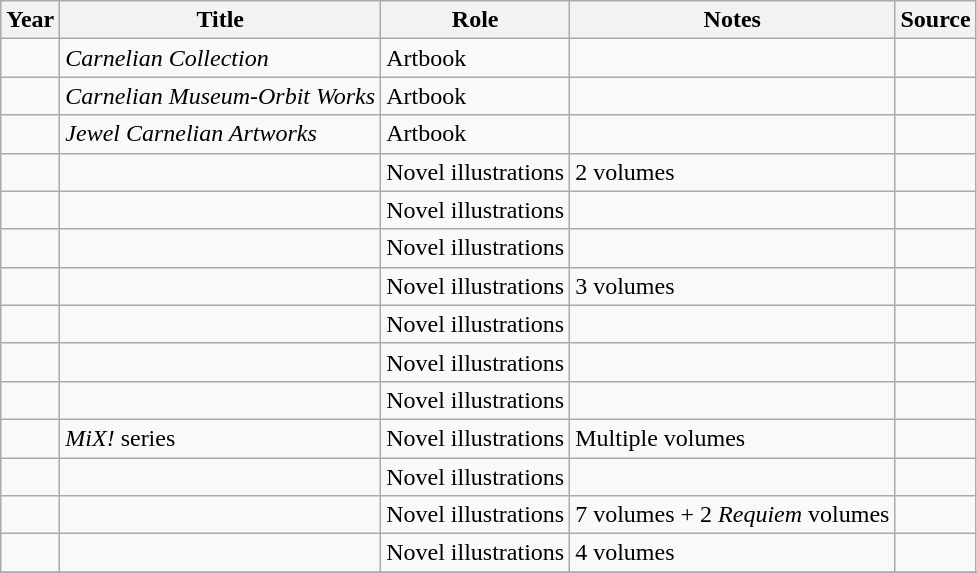<table class="wikitable sortable plainrowheaders">
<tr>
<th>Year</th>
<th>Title</th>
<th>Role</th>
<th class="unsortable">Notes</th>
<th class="unsortable">Source</th>
</tr>
<tr>
<td></td>
<td><em>Carnelian Collection</em></td>
<td>Artbook</td>
<td></td>
<td></td>
</tr>
<tr>
<td></td>
<td><em>Carnelian Museum-Orbit Works</em></td>
<td>Artbook</td>
<td></td>
<td></td>
</tr>
<tr>
<td></td>
<td><em>Jewel Carnelian Artworks</em></td>
<td>Artbook</td>
<td></td>
<td></td>
</tr>
<tr>
<td></td>
<td></td>
<td>Novel illustrations</td>
<td>2 volumes</td>
<td></td>
</tr>
<tr>
<td></td>
<td></td>
<td>Novel illustrations</td>
<td></td>
<td></td>
</tr>
<tr>
<td></td>
<td></td>
<td>Novel illustrations</td>
<td></td>
<td></td>
</tr>
<tr>
<td></td>
<td></td>
<td>Novel illustrations</td>
<td>3 volumes</td>
<td></td>
</tr>
<tr>
<td></td>
<td></td>
<td>Novel illustrations</td>
<td></td>
<td></td>
</tr>
<tr>
<td></td>
<td></td>
<td>Novel illustrations</td>
<td></td>
<td></td>
</tr>
<tr>
<td></td>
<td></td>
<td>Novel illustrations</td>
<td></td>
<td></td>
</tr>
<tr>
<td></td>
<td><em>MiX!</em> series</td>
<td>Novel illustrations</td>
<td>Multiple volumes</td>
<td></td>
</tr>
<tr>
<td></td>
<td></td>
<td>Novel illustrations</td>
<td></td>
<td></td>
</tr>
<tr>
<td></td>
<td></td>
<td>Novel illustrations</td>
<td>7 volumes + 2 <em>Requiem</em> volumes</td>
<td></td>
</tr>
<tr>
<td></td>
<td></td>
<td>Novel illustrations</td>
<td>4 volumes</td>
<td></td>
</tr>
<tr>
</tr>
</table>
